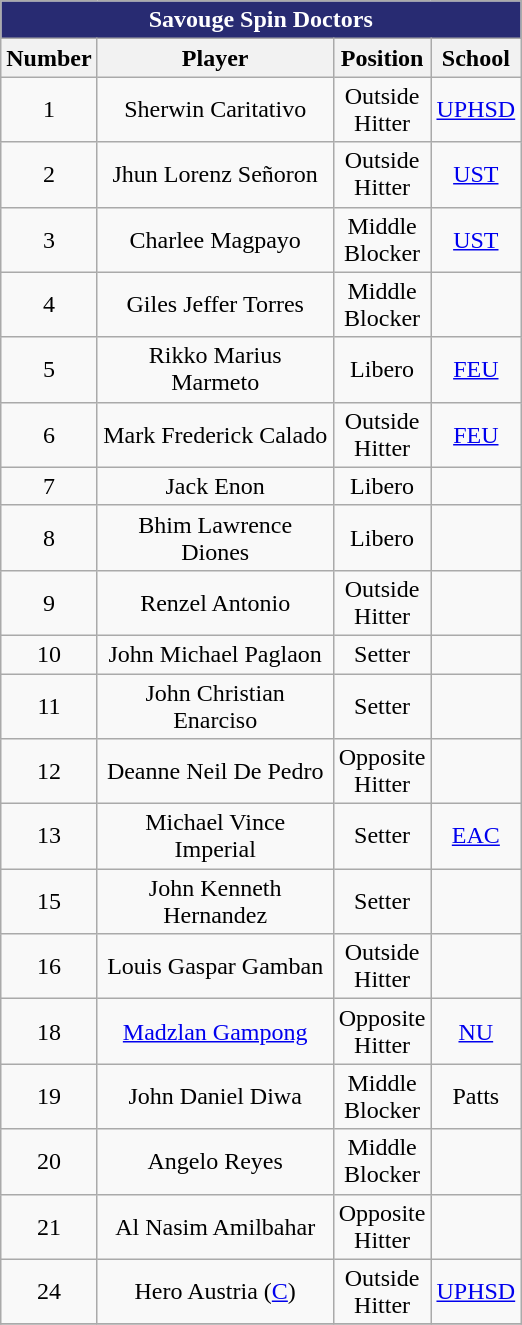<table class="wikitable sortable" style="text-align:center;">
<tr>
<th colspan="5" style= "background: #282B72; color: White; text-align: center"><strong>Savouge Spin Doctors</strong></th>
</tr>
<tr>
<th width=10px>Number</th>
<th width=150px>Player</th>
<th width=50px>Position</th>
<th width=25px>School</th>
</tr>
<tr>
<td style="text-align:center;">1</td>
<td>Sherwin Caritativo</td>
<td>Outside Hitter</td>
<td><a href='#'>UPHSD</a></td>
</tr>
<tr>
<td style="text-align:center;">2</td>
<td>Jhun Lorenz Señoron</td>
<td>Outside Hitter</td>
<td><a href='#'>UST</a></td>
</tr>
<tr>
<td style="text-align:center;">3</td>
<td>Charlee Magpayo</td>
<td>Middle Blocker</td>
<td><a href='#'>UST</a></td>
</tr>
<tr>
<td style="text-align:center;">4</td>
<td>Giles Jeffer Torres</td>
<td>Middle Blocker</td>
<td></td>
</tr>
<tr>
<td style="text-align:center;">5</td>
<td>Rikko Marius Marmeto</td>
<td>Libero</td>
<td><a href='#'>FEU</a></td>
</tr>
<tr>
<td style="text-align:center;">6</td>
<td>Mark Frederick Calado</td>
<td>Outside Hitter</td>
<td><a href='#'>FEU</a></td>
</tr>
<tr>
<td style="text-align:center;">7</td>
<td>Jack Enon</td>
<td>Libero</td>
<td></td>
</tr>
<tr>
<td style="text-align:center;">8</td>
<td>Bhim Lawrence Diones</td>
<td>Libero</td>
<td></td>
</tr>
<tr>
<td style="text-align:center;">9</td>
<td>Renzel Antonio</td>
<td>Outside Hitter</td>
<td></td>
</tr>
<tr>
<td style="text-align:center;">10</td>
<td>John Michael Paglaon</td>
<td>Setter</td>
<td></td>
</tr>
<tr>
<td style="text-align:center;">11</td>
<td>John Christian Enarciso</td>
<td>Setter</td>
<td></td>
</tr>
<tr>
<td style="text-align:center;">12</td>
<td>Deanne Neil De Pedro</td>
<td>Opposite Hitter</td>
<td></td>
</tr>
<tr>
<td style="text-align:center;">13</td>
<td>Michael Vince Imperial</td>
<td>Setter</td>
<td><a href='#'>EAC</a></td>
</tr>
<tr>
<td style="text-align:center;">15</td>
<td>John Kenneth Hernandez</td>
<td>Setter</td>
<td></td>
</tr>
<tr>
<td style="text-align:center;">16</td>
<td>Louis Gaspar Gamban</td>
<td>Outside Hitter</td>
<td></td>
</tr>
<tr>
<td style="text-align:center;">18</td>
<td><a href='#'>Madzlan Gampong</a></td>
<td>Opposite Hitter</td>
<td><a href='#'>NU</a></td>
</tr>
<tr>
<td style="text-align:center;">19</td>
<td>John Daniel Diwa</td>
<td>Middle Blocker</td>
<td>Patts</td>
</tr>
<tr>
<td style="text-align:center;">20</td>
<td>Angelo Reyes</td>
<td>Middle Blocker</td>
<td></td>
</tr>
<tr>
<td style="text-align:center;">21</td>
<td>Al Nasim Amilbahar</td>
<td>Opposite Hitter</td>
<td></td>
</tr>
<tr>
<td style="text-align:center;">24</td>
<td>Hero Austria (<a href='#'>C</a>)</td>
<td>Outside Hitter</td>
<td><a href='#'>UPHSD</a></td>
</tr>
<tr>
</tr>
</table>
